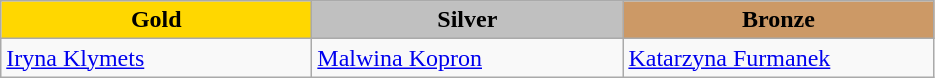<table class="wikitable" style="text-align:left">
<tr align="center">
<td width=200 bgcolor=gold><strong>Gold</strong></td>
<td width=200 bgcolor=silver><strong>Silver</strong></td>
<td width=200 bgcolor=CC9966><strong>Bronze</strong></td>
</tr>
<tr>
<td><a href='#'>Iryna Klymets</a><br></td>
<td><a href='#'>Malwina Kopron</a><br></td>
<td><a href='#'>Katarzyna Furmanek</a><br></td>
</tr>
</table>
